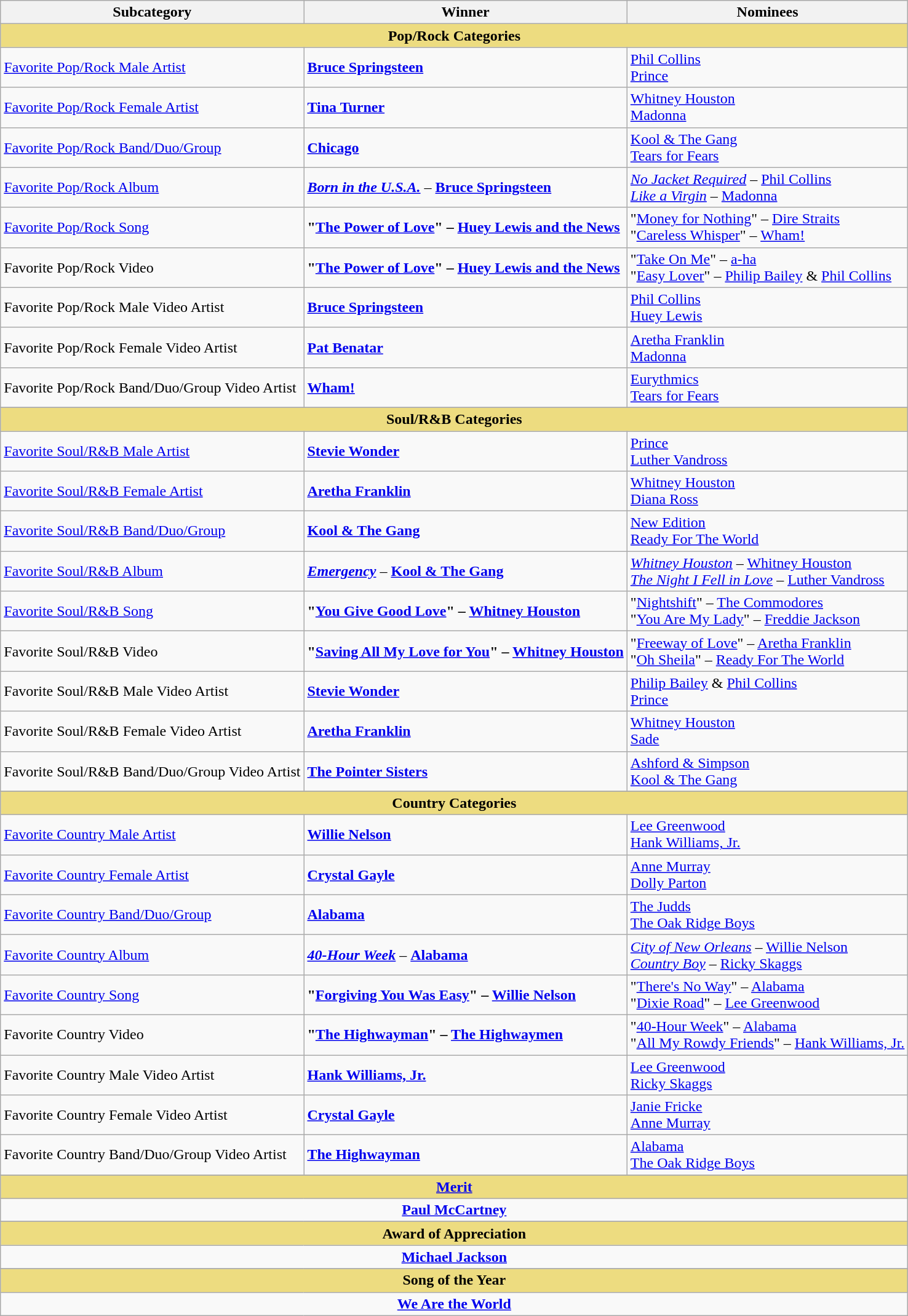<table class=wikitable>
<tr>
<th><strong>Subcategory</strong></th>
<th><strong>Winner</strong></th>
<th><strong>Nominees</strong></th>
</tr>
<tr bgcolor="#EDDC80">
<td colspan=8 align=center><strong>Pop/Rock Categories</strong></td>
</tr>
<tr>
<td><a href='#'>Favorite Pop/Rock Male Artist</a></td>
<td><strong><a href='#'>Bruce Springsteen</a></strong></td>
<td><a href='#'>Phil Collins</a><br><a href='#'>Prince</a></td>
</tr>
<tr>
<td><a href='#'>Favorite Pop/Rock Female Artist</a></td>
<td><strong><a href='#'>Tina Turner</a></strong></td>
<td><a href='#'>Whitney Houston</a><br><a href='#'>Madonna</a></td>
</tr>
<tr>
<td><a href='#'>Favorite Pop/Rock Band/Duo/Group</a></td>
<td><strong><a href='#'>Chicago</a></strong></td>
<td><a href='#'>Kool & The Gang</a><br><a href='#'>Tears for Fears</a></td>
</tr>
<tr>
<td><a href='#'>Favorite Pop/Rock Album</a></td>
<td><strong><em><a href='#'>Born in the U.S.A.</a></em></strong> – <strong><a href='#'>Bruce Springsteen</a></strong></td>
<td><em><a href='#'>No Jacket Required</a></em> – <a href='#'>Phil Collins</a><br><em><a href='#'>Like a Virgin</a></em> – <a href='#'>Madonna</a></td>
</tr>
<tr>
<td><a href='#'>Favorite Pop/Rock Song</a></td>
<td><strong>"<a href='#'>The Power of Love</a>" – <a href='#'>Huey Lewis and the News</a></strong></td>
<td>"<a href='#'>Money for Nothing</a>" – <a href='#'>Dire Straits</a><br>"<a href='#'>Careless Whisper</a>" – <a href='#'>Wham!</a></td>
</tr>
<tr>
<td>Favorite Pop/Rock Video</td>
<td><strong>"<a href='#'>The Power of Love</a>" – <a href='#'>Huey Lewis and the News</a></strong></td>
<td>"<a href='#'>Take On Me</a>" – <a href='#'>a-ha</a><br>"<a href='#'>Easy Lover</a>" – <a href='#'>Philip Bailey</a> & <a href='#'>Phil Collins</a></td>
</tr>
<tr>
<td>Favorite Pop/Rock Male Video Artist</td>
<td><strong><a href='#'>Bruce Springsteen</a></strong></td>
<td><a href='#'>Phil Collins</a><br><a href='#'>Huey Lewis</a></td>
</tr>
<tr>
<td>Favorite Pop/Rock Female Video Artist</td>
<td><strong><a href='#'>Pat Benatar</a></strong></td>
<td><a href='#'>Aretha Franklin</a><br><a href='#'>Madonna</a></td>
</tr>
<tr>
<td>Favorite Pop/Rock Band/Duo/Group Video Artist</td>
<td><strong><a href='#'>Wham!</a></strong></td>
<td><a href='#'>Eurythmics</a><br><a href='#'>Tears for Fears</a></td>
</tr>
<tr>
</tr>
<tr bgcolor="#EDDC80">
<td colspan=8 align=center><strong>Soul/R&B Categories</strong></td>
</tr>
<tr>
<td><a href='#'>Favorite Soul/R&B Male Artist</a></td>
<td><strong><a href='#'>Stevie Wonder</a></strong></td>
<td><a href='#'>Prince</a><br><a href='#'>Luther Vandross</a></td>
</tr>
<tr>
<td><a href='#'>Favorite Soul/R&B Female Artist</a></td>
<td><strong><a href='#'>Aretha Franklin</a></strong></td>
<td><a href='#'>Whitney Houston</a><br><a href='#'>Diana Ross</a></td>
</tr>
<tr>
<td><a href='#'>Favorite Soul/R&B Band/Duo/Group</a></td>
<td><strong><a href='#'>Kool & The Gang</a></strong></td>
<td><a href='#'>New Edition</a><br><a href='#'>Ready For The World</a></td>
</tr>
<tr>
<td><a href='#'>Favorite Soul/R&B Album</a></td>
<td><strong><em><a href='#'>Emergency</a></em></strong> – <strong><a href='#'>Kool & The Gang</a></strong></td>
<td><em><a href='#'>Whitney Houston</a></em> – <a href='#'>Whitney Houston</a><br><em><a href='#'>The Night I Fell in Love</a></em> – <a href='#'>Luther Vandross</a></td>
</tr>
<tr>
<td><a href='#'>Favorite Soul/R&B Song</a></td>
<td><strong>"<a href='#'>You Give Good Love</a>" – <a href='#'>Whitney Houston</a></strong></td>
<td>"<a href='#'>Nightshift</a>" – <a href='#'>The Commodores</a><br>"<a href='#'>You Are My Lady</a>" – <a href='#'>Freddie Jackson</a></td>
</tr>
<tr>
<td>Favorite Soul/R&B Video</td>
<td><strong>"<a href='#'>Saving All My Love for You</a>" – <a href='#'>Whitney Houston</a></strong></td>
<td>"<a href='#'>Freeway of Love</a>" – <a href='#'>Aretha Franklin</a><br>"<a href='#'>Oh Sheila</a>" – <a href='#'>Ready For The World</a></td>
</tr>
<tr>
<td>Favorite Soul/R&B Male Video Artist</td>
<td><strong><a href='#'>Stevie Wonder</a></strong></td>
<td><a href='#'>Philip Bailey</a> & <a href='#'>Phil Collins</a><br><a href='#'>Prince</a></td>
</tr>
<tr>
<td>Favorite Soul/R&B Female Video Artist</td>
<td><strong><a href='#'>Aretha Franklin</a></strong></td>
<td><a href='#'>Whitney Houston</a><br><a href='#'>Sade</a></td>
</tr>
<tr>
<td>Favorite Soul/R&B Band/Duo/Group Video Artist</td>
<td><strong><a href='#'>The Pointer Sisters</a></strong></td>
<td><a href='#'>Ashford & Simpson</a><br><a href='#'>Kool & The Gang</a></td>
</tr>
<tr>
</tr>
<tr bgcolor="#EDDC80">
<td colspan=8 align=center><strong>Country Categories</strong></td>
</tr>
<tr>
<td><a href='#'>Favorite Country Male Artist</a></td>
<td><strong><a href='#'>Willie Nelson</a></strong></td>
<td><a href='#'>Lee Greenwood</a><br><a href='#'>Hank Williams, Jr.</a></td>
</tr>
<tr>
<td><a href='#'>Favorite Country Female Artist</a></td>
<td><strong><a href='#'>Crystal Gayle</a></strong></td>
<td><a href='#'>Anne Murray</a><br><a href='#'>Dolly Parton</a></td>
</tr>
<tr>
<td><a href='#'>Favorite Country Band/Duo/Group</a></td>
<td><strong><a href='#'>Alabama</a></strong></td>
<td><a href='#'>The Judds</a><br><a href='#'>The Oak Ridge Boys</a></td>
</tr>
<tr>
<td><a href='#'>Favorite Country Album</a></td>
<td><strong><em><a href='#'>40-Hour Week</a></em></strong> – <strong><a href='#'>Alabama</a></strong></td>
<td><em><a href='#'>City of New Orleans</a></em> – <a href='#'>Willie Nelson</a> <br> <em><a href='#'>Country Boy</a></em> – <a href='#'>Ricky Skaggs</a></td>
</tr>
<tr>
<td><a href='#'>Favorite Country Song</a></td>
<td><strong>"<a href='#'>Forgiving You Was Easy</a>" – <a href='#'>Willie Nelson</a></strong></td>
<td>"<a href='#'>There's No Way</a>" – <a href='#'>Alabama</a><br>"<a href='#'>Dixie Road</a>" – <a href='#'>Lee Greenwood</a></td>
</tr>
<tr>
<td>Favorite Country Video</td>
<td><strong>"<a href='#'>The Highwayman</a>" – <a href='#'>The Highwaymen</a></strong></td>
<td>"<a href='#'>40-Hour Week</a>" – <a href='#'>Alabama</a><br>"<a href='#'>All My Rowdy Friends</a>" – <a href='#'>Hank Williams, Jr.</a></td>
</tr>
<tr>
<td>Favorite Country Male Video Artist</td>
<td><strong><a href='#'>Hank Williams, Jr.</a></strong></td>
<td><a href='#'>Lee Greenwood</a><br><a href='#'>Ricky Skaggs</a></td>
</tr>
<tr>
<td>Favorite Country Female Video Artist</td>
<td><strong><a href='#'>Crystal Gayle</a></strong></td>
<td><a href='#'>Janie Fricke</a><br><a href='#'>Anne Murray</a></td>
</tr>
<tr>
<td>Favorite Country Band/Duo/Group Video Artist</td>
<td><strong><a href='#'>The Highwayman</a></strong></td>
<td><a href='#'>Alabama</a><br><a href='#'>The Oak Ridge Boys</a></td>
</tr>
<tr>
</tr>
<tr bgcolor="#EDDC80">
<td colspan=8 align=center><strong><a href='#'>Merit</a></strong></td>
</tr>
<tr>
<td colspan=8 align=center><strong><a href='#'>Paul McCartney</a></strong></td>
</tr>
<tr>
</tr>
<tr bgcolor="#EDDC80">
<td colspan=8 align=center><strong>Award of Appreciation</strong></td>
</tr>
<tr>
<td colspan=8 align=center><strong><a href='#'>Michael Jackson</a></strong></td>
</tr>
<tr>
</tr>
<tr bgcolor="#EDDC80">
<td colspan=8 align=center><strong>Song of the Year</strong></td>
</tr>
<tr>
<td colspan=8 align=center><strong><a href='#'>We Are the World</a></strong></td>
</tr>
</table>
